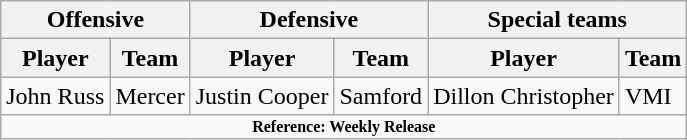<table class="wikitable" border="1">
<tr>
<th colspan="2">Offensive</th>
<th colspan="2">Defensive</th>
<th colspan="2">Special teams</th>
</tr>
<tr>
<th>Player</th>
<th>Team</th>
<th>Player</th>
<th>Team</th>
<th>Player</th>
<th>Team</th>
</tr>
<tr>
<td>John Russ</td>
<td>Mercer</td>
<td>Justin Cooper</td>
<td>Samford</td>
<td>Dillon Christopher</td>
<td>VMI</td>
</tr>
<tr>
<td colspan="8" style="font-size: 8pt" align="center"><strong>Reference: Weekly Release</strong></td>
</tr>
</table>
